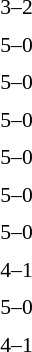<table style="font-size:90%">
<tr>
<th width=150></th>
<th width=100></th>
<th width=150></th>
</tr>
<tr>
<td align=right><strong></strong></td>
<td align=center>3–2</td>
<td></td>
</tr>
<tr>
<td></td>
<td></td>
<td></td>
</tr>
<tr>
<td align=right><strong></strong></td>
<td align=center>5–0</td>
<td></td>
</tr>
<tr>
<td></td>
<td></td>
<td></td>
</tr>
<tr>
<td align=right><strong></strong></td>
<td align=center>5–0</td>
<td></td>
</tr>
<tr>
<td></td>
<td></td>
<td></td>
</tr>
<tr>
<td align=right><strong></strong></td>
<td align=center>5–0</td>
<td></td>
</tr>
<tr>
<td></td>
<td></td>
<td></td>
</tr>
<tr>
<td align=right><strong></strong></td>
<td align=center>5–0</td>
<td></td>
</tr>
<tr>
<td></td>
<td></td>
<td></td>
</tr>
<tr>
<td align=right><strong></strong></td>
<td align=center>5–0</td>
<td></td>
</tr>
<tr>
<td></td>
<td></td>
<td></td>
</tr>
<tr>
<td align=right><strong></strong></td>
<td align=center>5–0</td>
<td></td>
</tr>
<tr>
<td></td>
<td></td>
<td></td>
</tr>
<tr>
<td align=right><strong></strong></td>
<td align=center>4–1</td>
<td></td>
</tr>
<tr>
<td></td>
<td></td>
<td></td>
</tr>
<tr>
<td align=right><strong></strong></td>
<td align=center>5–0</td>
<td></td>
</tr>
<tr>
<td></td>
<td></td>
<td></td>
</tr>
<tr>
<td align=right><strong></strong></td>
<td align=center>4–1</td>
<td></td>
</tr>
<tr>
<td></td>
<td></td>
<td></td>
</tr>
<tr>
</tr>
</table>
